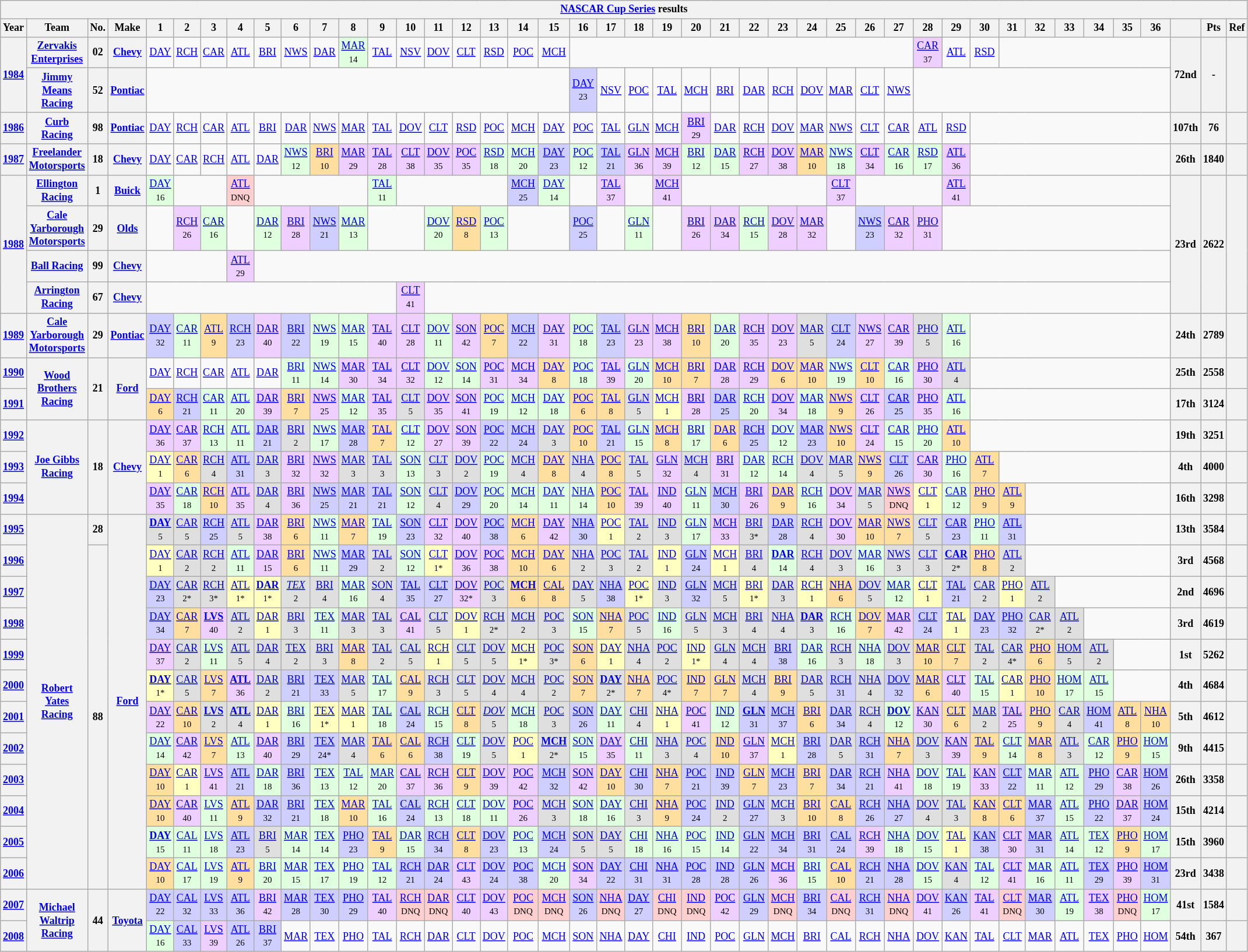<table class="wikitable" style="text-align:center; font-size:75%">
<tr>
<th colspan=45><a href='#'>NASCAR Cup Series</a> results</th>
</tr>
<tr>
<th>Year</th>
<th>Team</th>
<th>No.</th>
<th>Make</th>
<th>1</th>
<th>2</th>
<th>3</th>
<th>4</th>
<th>5</th>
<th>6</th>
<th>7</th>
<th>8</th>
<th>9</th>
<th>10</th>
<th>11</th>
<th>12</th>
<th>13</th>
<th>14</th>
<th>15</th>
<th>16</th>
<th>17</th>
<th>18</th>
<th>19</th>
<th>20</th>
<th>21</th>
<th>22</th>
<th>23</th>
<th>24</th>
<th>25</th>
<th>26</th>
<th>27</th>
<th>28</th>
<th>29</th>
<th>30</th>
<th>31</th>
<th>32</th>
<th>33</th>
<th>34</th>
<th>35</th>
<th>36</th>
<th></th>
<th>Pts</th>
<th>Ref</th>
</tr>
<tr>
<th rowspan=2><a href='#'>1984</a></th>
<th><a href='#'>Zervakis Enterprises</a></th>
<th>02</th>
<th><a href='#'>Chevy</a></th>
<td><a href='#'>DAY</a></td>
<td><a href='#'>RCH</a></td>
<td><a href='#'>CAR</a></td>
<td><a href='#'>ATL</a></td>
<td><a href='#'>BRI</a></td>
<td><a href='#'>NWS</a></td>
<td><a href='#'>DAR</a></td>
<td style="background:#DFFFDF;"><a href='#'>MAR</a><br><small>14</small></td>
<td><a href='#'>TAL</a></td>
<td><a href='#'>NSV</a></td>
<td><a href='#'>DOV</a></td>
<td><a href='#'>CLT</a></td>
<td><a href='#'>RSD</a></td>
<td><a href='#'>POC</a></td>
<td><a href='#'>MCH</a></td>
<td colspan=12></td>
<td style="background:#EFCFFF;"><a href='#'>CAR</a><br><small>37</small></td>
<td><a href='#'>ATL</a></td>
<td><a href='#'>RSD</a></td>
<td colspan=6></td>
<th rowspan=2>72nd</th>
<th rowspan=2>-</th>
<th rowspan=2></th>
</tr>
<tr>
<th><a href='#'>Jimmy Means Racing</a></th>
<th>52</th>
<th><a href='#'>Pontiac</a></th>
<td colspan=15></td>
<td style="background:#CFCFFF;"><a href='#'>DAY</a><br><small>23</small></td>
<td><a href='#'>NSV</a></td>
<td><a href='#'>POC</a></td>
<td><a href='#'>TAL</a></td>
<td><a href='#'>MCH</a></td>
<td><a href='#'>BRI</a></td>
<td><a href='#'>DAR</a></td>
<td><a href='#'>RCH</a></td>
<td><a href='#'>DOV</a></td>
<td><a href='#'>MAR</a></td>
<td><a href='#'>CLT</a></td>
<td><a href='#'>NWS</a></td>
<td colspan=9></td>
</tr>
<tr>
<th><a href='#'>1986</a></th>
<th><a href='#'>Curb Racing</a></th>
<th>98</th>
<th><a href='#'>Pontiac</a></th>
<td><a href='#'>DAY</a></td>
<td><a href='#'>RCH</a></td>
<td><a href='#'>CAR</a></td>
<td><a href='#'>ATL</a></td>
<td><a href='#'>BRI</a></td>
<td><a href='#'>DAR</a></td>
<td><a href='#'>NWS</a></td>
<td><a href='#'>MAR</a></td>
<td><a href='#'>TAL</a></td>
<td><a href='#'>DOV</a></td>
<td><a href='#'>CLT</a></td>
<td><a href='#'>RSD</a></td>
<td><a href='#'>POC</a></td>
<td><a href='#'>MCH</a></td>
<td><a href='#'>DAY</a></td>
<td><a href='#'>POC</a></td>
<td><a href='#'>TAL</a></td>
<td><a href='#'>GLN</a></td>
<td><a href='#'>MCH</a></td>
<td style="background:#EFCFFF;"><a href='#'>BRI</a><br><small>29</small></td>
<td><a href='#'>DAR</a></td>
<td><a href='#'>RCH</a></td>
<td><a href='#'>DOV</a></td>
<td><a href='#'>MAR</a></td>
<td><a href='#'>NWS</a></td>
<td><a href='#'>CLT</a></td>
<td><a href='#'>CAR</a></td>
<td><a href='#'>ATL</a></td>
<td><a href='#'>RSD</a></td>
<td colspan=7></td>
<th>107th</th>
<th>76</th>
<th></th>
</tr>
<tr>
<th><a href='#'>1987</a></th>
<th><a href='#'>Freelander Motorsports</a></th>
<th>18</th>
<th><a href='#'>Chevy</a></th>
<td><a href='#'>DAY</a></td>
<td><a href='#'>CAR</a></td>
<td><a href='#'>RCH</a></td>
<td><a href='#'>ATL</a></td>
<td><a href='#'>DAR</a></td>
<td style="background:#DFFFDF;"><a href='#'>NWS</a><br><small>12</small></td>
<td style="background:#FFDF9F;"><a href='#'>BRI</a><br><small>10</small></td>
<td style="background:#EFCFFF;"><a href='#'>MAR</a><br><small>29</small></td>
<td style="background:#EFCFFF;"><a href='#'>TAL</a><br><small>28</small></td>
<td style="background:#EFCFFF;"><a href='#'>CLT</a><br><small>38</small></td>
<td style="background:#EFCFFF;"><a href='#'>DOV</a><br><small>35</small></td>
<td style="background:#EFCFFF;"><a href='#'>POC</a><br><small>35</small></td>
<td style="background:#DFFFDF;"><a href='#'>RSD</a><br><small>18</small></td>
<td style="background:#DFFFDF;"><a href='#'>MCH</a><br><small>20</small></td>
<td style="background:#CFCFFF;"><a href='#'>DAY</a><br><small>23</small></td>
<td style="background:#DFFFDF;"><a href='#'>POC</a><br><small>12</small></td>
<td style="background:#CFCFFF;"><a href='#'>TAL</a><br><small>21</small></td>
<td style="background:#EFCFFF;"><a href='#'>GLN</a><br><small>36</small></td>
<td style="background:#EFCFFF;"><a href='#'>MCH</a><br><small>39</small></td>
<td style="background:#DFFFDF;"><a href='#'>BRI</a><br><small>12</small></td>
<td style="background:#DFFFDF;"><a href='#'>DAR</a><br><small>15</small></td>
<td style="background:#EFCFFF;"><a href='#'>RCH</a><br><small>27</small></td>
<td style="background:#EFCFFF;"><a href='#'>DOV</a><br><small>38</small></td>
<td style="background:#FFDF9F;"><a href='#'>MAR</a><br><small>10</small></td>
<td style="background:#DFFFDF;"><a href='#'>NWS</a><br><small>18</small></td>
<td style="background:#EFCFFF;"><a href='#'>CLT</a><br><small>34</small></td>
<td style="background:#DFFFDF;"><a href='#'>CAR</a><br><small>16</small></td>
<td style="background:#DFFFDF;"><a href='#'>RSD</a><br><small>17</small></td>
<td style="background:#EFCFFF;"><a href='#'>ATL</a><br><small>36</small></td>
<td colspan=7></td>
<th>26th</th>
<th>1840</th>
<th></th>
</tr>
<tr>
<th rowspan=4><a href='#'>1988</a></th>
<th><a href='#'>Ellington Racing</a></th>
<th>1</th>
<th><a href='#'>Buick</a></th>
<td style="background:#DFFFDF;"><a href='#'>DAY</a><br><small>16</small></td>
<td colspan=2></td>
<td style="background:#FFCFCF;"><a href='#'>ATL</a><br><small>DNQ</small></td>
<td colspan=4></td>
<td style="background:#DFFFDF;"><a href='#'>TAL</a><br><small>11</small></td>
<td colspan=4></td>
<td style="background:#CFCFFF;"><a href='#'>MCH</a><br><small>25</small></td>
<td style="background:#DFFFDF;"><a href='#'>DAY</a><br><small>14</small></td>
<td></td>
<td style="background:#EFCFFF;"><a href='#'>TAL</a><br><small>37</small></td>
<td></td>
<td style="background:#EFCFFF;"><a href='#'>MCH</a><br><small>41</small></td>
<td colspan=5></td>
<td style="background:#EFCFFF;"><a href='#'>CLT</a><br><small>37</small></td>
<td colspan=3></td>
<td style="background:#EFCFFF;"><a href='#'>ATL</a><br><small>41</small></td>
<td colspan=7></td>
<th rowspan=4>23rd</th>
<th rowspan=4>2622</th>
<th rowspan=4></th>
</tr>
<tr>
<th><a href='#'>Cale Yarborough Motorsports</a></th>
<th>29</th>
<th><a href='#'>Olds</a></th>
<td></td>
<td style="background:#EFCFFF;"><a href='#'>RCH</a><br><small>26</small></td>
<td style="background:#DFFFDF;"><a href='#'>CAR</a><br><small>16</small></td>
<td></td>
<td style="background:#DFFFDF;"><a href='#'>DAR</a><br><small>12</small></td>
<td style="background:#EFCFFF;"><a href='#'>BRI</a><br><small>28</small></td>
<td style="background:#CFCFFF;"><a href='#'>NWS</a><br><small>21</small></td>
<td style="background:#DFFFDF;"><a href='#'>MAR</a><br><small>13</small></td>
<td colspan=2></td>
<td style="background:#DFFFDF;"><a href='#'>DOV</a><br><small>20</small></td>
<td style="background:#FFDF9F;"><a href='#'>RSD</a><br><small>8</small></td>
<td style="background:#DFFFDF;"><a href='#'>POC</a><br><small>13</small></td>
<td colspan=2></td>
<td style="background:#CFCFFF;"><a href='#'>POC</a><br><small>25</small></td>
<td></td>
<td style="background:#DFFFDF;"><a href='#'>GLN</a><br><small>11</small></td>
<td></td>
<td style="background:#EFCFFF;"><a href='#'>BRI</a><br><small>26</small></td>
<td style="background:#EFCFFF;"><a href='#'>DAR</a><br><small>34</small></td>
<td style="background:#DFFFDF;"><a href='#'>RCH</a><br><small>15</small></td>
<td style="background:#EFCFFF;"><a href='#'>DOV</a><br><small>28</small></td>
<td style="background:#EFCFFF;"><a href='#'>MAR</a><br><small>32</small></td>
<td></td>
<td style="background:#CFCFFF;"><a href='#'>NWS</a><br><small>23</small></td>
<td style="background:#EFCFFF;"><a href='#'>CAR</a><br><small>32</small></td>
<td style="background:#EFCFFF;"><a href='#'>PHO</a><br><small>31</small></td>
<td colspan=8></td>
</tr>
<tr>
<th><a href='#'>Ball Racing</a></th>
<th>99</th>
<th><a href='#'>Chevy</a></th>
<td colspan=3></td>
<td style="background:#EFCFFF;"><a href='#'>ATL</a><br><small>29</small></td>
<td colspan=32></td>
</tr>
<tr>
<th><a href='#'>Arrington Racing</a></th>
<th>67</th>
<th><a href='#'>Chevy</a></th>
<td colspan=9></td>
<td style="background:#EFCFFF;"><a href='#'>CLT</a><br><small>41</small></td>
<td colspan=26></td>
</tr>
<tr>
<th><a href='#'>1989</a></th>
<th><a href='#'>Cale Yarborough Motorsports</a></th>
<th>29</th>
<th><a href='#'>Pontiac</a></th>
<td style="background:#CFCFFF;"><a href='#'>DAY</a><br><small>32</small></td>
<td style="background:#DFFFDF;"><a href='#'>CAR</a><br><small>11</small></td>
<td style="background:#FFDF9F;"><a href='#'>ATL</a><br><small>9</small></td>
<td style="background:#CFCFFF;"><a href='#'>RCH</a><br><small>23</small></td>
<td style="background:#EFCFFF;"><a href='#'>DAR</a><br><small>40</small></td>
<td style="background:#CFCFFF;"><a href='#'>BRI</a><br><small>22</small></td>
<td style="background:#DFFFDF;"><a href='#'>NWS</a><br><small>19</small></td>
<td style="background:#DFFFDF;"><a href='#'>MAR</a><br><small>15</small></td>
<td style="background:#EFCFFF;"><a href='#'>TAL</a><br><small>40</small></td>
<td style="background:#EFCFFF;"><a href='#'>CLT</a><br><small>28</small></td>
<td style="background:#DFFFDF;"><a href='#'>DOV</a><br><small>11</small></td>
<td style="background:#EFCFFF;"><a href='#'>SON</a><br><small>42</small></td>
<td style="background:#FFDF9F;"><a href='#'>POC</a><br><small>7</small></td>
<td style="background:#CFCFFF;"><a href='#'>MCH</a><br><small>22</small></td>
<td style="background:#EFCFFF;"><a href='#'>DAY</a><br><small>31</small></td>
<td style="background:#DFFFDF;"><a href='#'>POC</a><br><small>18</small></td>
<td style="background:#CFCFFF;"><a href='#'>TAL</a><br><small>23</small></td>
<td style="background:#EFCFFF;"><a href='#'>GLN</a><br><small>23</small></td>
<td style="background:#EFCFFF;"><a href='#'>MCH</a><br><small>38</small></td>
<td style="background:#FFDF9F;"><a href='#'>BRI</a><br><small>10</small></td>
<td style="background:#DFFFDF;"><a href='#'>DAR</a><br><small>20</small></td>
<td style="background:#EFCFFF;"><a href='#'>RCH</a><br><small>35</small></td>
<td style="background:#EFCFFF;"><a href='#'>DOV</a><br><small>23</small></td>
<td style="background:#DFDFDF;"><a href='#'>MAR</a><br><small>5</small></td>
<td style="background:#CFCFFF;"><a href='#'>CLT</a><br><small>24</small></td>
<td style="background:#EFCFFF;"><a href='#'>NWS</a><br><small>27</small></td>
<td style="background:#EFCFFF;"><a href='#'>CAR</a><br><small>39</small></td>
<td style="background:#DFDFDF;"><a href='#'>PHO</a><br><small>5</small></td>
<td style="background:#DFFFDF;"><a href='#'>ATL</a><br><small>16</small></td>
<td colspan=7></td>
<th>24th</th>
<th>2789</th>
<th></th>
</tr>
<tr>
<th><a href='#'>1990</a></th>
<th rowspan=2><a href='#'>Wood Brothers Racing</a></th>
<th rowspan=2>21</th>
<th rowspan=2><a href='#'>Ford</a></th>
<td><a href='#'>DAY</a></td>
<td><a href='#'>RCH</a></td>
<td><a href='#'>CAR</a></td>
<td><a href='#'>ATL</a></td>
<td><a href='#'>DAR</a></td>
<td style="background:#DFFFDF;"><a href='#'>BRI</a><br><small>11</small></td>
<td style="background:#DFFFDF;"><a href='#'>NWS</a><br><small>14</small></td>
<td style="background:#EFCFFF;"><a href='#'>MAR</a><br><small>30</small></td>
<td style="background:#EFCFFF;"><a href='#'>TAL</a><br><small>34</small></td>
<td style="background:#EFCFFF;"><a href='#'>CLT</a><br><small>32</small></td>
<td style="background:#DFFFDF;"><a href='#'>DOV</a><br><small>12</small></td>
<td style="background:#DFFFDF;"><a href='#'>SON</a><br><small>14</small></td>
<td style="background:#EFCFFF;"><a href='#'>POC</a><br><small>31</small></td>
<td style="background:#EFCFFF;"><a href='#'>MCH</a><br><small>34</small></td>
<td style="background:#FFDF9F;"><a href='#'>DAY</a><br><small>8</small></td>
<td style="background:#DFFFDF;"><a href='#'>POC</a><br><small>18</small></td>
<td style="background:#EFCFFF;"><a href='#'>TAL</a><br><small>39</small></td>
<td style="background:#DFFFDF;"><a href='#'>GLN</a><br><small>20</small></td>
<td style="background:#FFDF9F;"><a href='#'>MCH</a><br><small>10</small></td>
<td style="background:#FFDF9F;"><a href='#'>BRI</a><br><small>7</small></td>
<td style="background:#EFCFFF;"><a href='#'>DAR</a><br><small>28</small></td>
<td style="background:#EFCFFF;"><a href='#'>RCH</a><br><small>29</small></td>
<td style="background:#FFDF9F;"><a href='#'>DOV</a><br><small>6</small></td>
<td style="background:#FFDF9F;"><a href='#'>MAR</a><br><small>10</small></td>
<td style="background:#DFFFDF;"><a href='#'>NWS</a><br><small>19</small></td>
<td style="background:#FFDF9F;"><a href='#'>CLT</a><br><small>10</small></td>
<td style="background:#DFFFDF;"><a href='#'>CAR</a><br><small>16</small></td>
<td style="background:#EFCFFF;"><a href='#'>PHO</a><br><small>30</small></td>
<td style="background:#DFDFDF;"><a href='#'>ATL</a><br><small>4</small></td>
<td colspan=7></td>
<th>25th</th>
<th>2558</th>
<th></th>
</tr>
<tr>
<th><a href='#'>1991</a></th>
<td style="background:#FFDF9F;"><a href='#'>DAY</a><br><small>6</small></td>
<td style="background:#CFCFFF;"><a href='#'>RCH</a><br><small>21</small></td>
<td style="background:#DFFFDF;"><a href='#'>CAR</a><br><small>11</small></td>
<td style="background:#DFFFDF;"><a href='#'>ATL</a><br><small>20</small></td>
<td style="background:#EFCFFF;"><a href='#'>DAR</a><br><small>39</small></td>
<td style="background:#FFDF9F;"><a href='#'>BRI</a><br><small>7</small></td>
<td style="background:#EFCFFF;"><a href='#'>NWS</a><br><small>25</small></td>
<td style="background:#DFFFDF;"><a href='#'>MAR</a><br><small>12</small></td>
<td style="background:#EFCFFF;"><a href='#'>TAL</a><br><small>35</small></td>
<td style="background:#DFDFDF;"><a href='#'>CLT</a><br><small>5</small></td>
<td style="background:#EFCFFF;"><a href='#'>DOV</a><br><small>35</small></td>
<td style="background:#EFCFFF;"><a href='#'>SON</a><br><small>41</small></td>
<td style="background:#DFFFDF;"><a href='#'>POC</a><br><small>19</small></td>
<td style="background:#DFFFDF;"><a href='#'>MCH</a><br><small>12</small></td>
<td style="background:#DFFFDF;"><a href='#'>DAY</a><br><small>18</small></td>
<td style="background:#FFDF9F;"><a href='#'>POC</a><br><small>6</small></td>
<td style="background:#FFDF9F;"><a href='#'>TAL</a><br><small>8</small></td>
<td style="background:#DFDFDF;"><a href='#'>GLN</a><br><small>5</small></td>
<td style="background:#FFFFBF;"><a href='#'>MCH</a><br><small>1</small></td>
<td style="background:#EFCFFF;"><a href='#'>BRI</a><br><small>28</small></td>
<td style="background:#CFCFFF;"><a href='#'>DAR</a><br><small>25</small></td>
<td style="background:#DFFFDF;"><a href='#'>RCH</a><br><small>20</small></td>
<td style="background:#EFCFFF;"><a href='#'>DOV</a><br><small>34</small></td>
<td style="background:#DFFFDF;"><a href='#'>MAR</a><br><small>18</small></td>
<td style="background:#FFDF9F;"><a href='#'>NWS</a><br><small>9</small></td>
<td style="background:#EFCFFF;"><a href='#'>CLT</a><br><small>26</small></td>
<td style="background:#CFCFFF;"><a href='#'>CAR</a><br><small>25</small></td>
<td style="background:#EFCFFF;"><a href='#'>PHO</a><br><small>35</small></td>
<td style="background:#DFFFDF;"><a href='#'>ATL</a><br><small>16</small></td>
<td colspan=7></td>
<th>17th</th>
<th>3124</th>
<th></th>
</tr>
<tr>
<th><a href='#'>1992</a></th>
<th rowspan=3><a href='#'>Joe Gibbs Racing</a></th>
<th rowspan=3>18</th>
<th rowspan=3><a href='#'>Chevy</a></th>
<td style="background:#EFCFFF;"><a href='#'>DAY</a><br><small>36</small></td>
<td style="background:#EFCFFF;"><a href='#'>CAR</a><br><small>37</small></td>
<td style="background:#DFFFDF;"><a href='#'>RCH</a><br><small>13</small></td>
<td style="background:#DFFFDF;"><a href='#'>ATL</a><br><small>11</small></td>
<td style="background:#CFCFFF;"><a href='#'>DAR</a><br><small>21</small></td>
<td style="background:#DFDFDF;"><a href='#'>BRI</a><br><small>2</small></td>
<td style="background:#DFFFDF;"><a href='#'>NWS</a><br><small>17</small></td>
<td style="background:#CFCFFF;"><a href='#'>MAR</a><br><small>28</small></td>
<td style="background:#FFDF9F;"><a href='#'>TAL</a><br><small>7</small></td>
<td style="background:#DFFFDF;"><a href='#'>CLT</a><br><small>12</small></td>
<td style="background:#EFCFFF;"><a href='#'>DOV</a><br><small>27</small></td>
<td style="background:#EFCFFF;"><a href='#'>SON</a><br><small>39</small></td>
<td style="background:#CFCFFF;"><a href='#'>POC</a><br><small>22</small></td>
<td style="background:#CFCFFF;"><a href='#'>MCH</a><br><small>24</small></td>
<td style="background:#DFDFDF;"><a href='#'>DAY</a><br><small>3</small></td>
<td style="background:#FFDF9F;"><a href='#'>POC</a><br><small>10</small></td>
<td style="background:#CFCFFF;"><a href='#'>TAL</a><br><small>21</small></td>
<td style="background:#DFFFDF;"><a href='#'>GLN</a><br><small>15</small></td>
<td style="background:#FFDF9F;"><a href='#'>MCH</a><br><small>8</small></td>
<td style="background:#DFFFDF;"><a href='#'>BRI</a><br><small>17</small></td>
<td style="background:#FFDF9F;"><a href='#'>DAR</a><br><small>6</small></td>
<td style="background:#CFCFFF;"><a href='#'>RCH</a><br><small>25</small></td>
<td style="background:#DFFFDF;"><a href='#'>DOV</a><br><small>12</small></td>
<td style="background:#CFCFFF;"><a href='#'>MAR</a><br><small>23</small></td>
<td style="background:#FFDF9F;"><a href='#'>NWS</a><br><small>10</small></td>
<td style="background:#EFCFFF;"><a href='#'>CLT</a><br><small>24</small></td>
<td style="background:#DFFFDF;"><a href='#'>CAR</a><br><small>15</small></td>
<td style="background:#DFFFDF;"><a href='#'>PHO</a><br><small>20</small></td>
<td style="background:#FFDF9F;"><a href='#'>ATL</a><br><small>10</small></td>
<td colspan=7></td>
<th>19th</th>
<th>3251</th>
<th></th>
</tr>
<tr>
<th><a href='#'>1993</a></th>
<td style="background:#FFFFBF;"><a href='#'>DAY</a><br><small>1</small></td>
<td style="background:#FFDF9F;"><a href='#'>CAR</a><br><small>6</small></td>
<td style="background:#DFDFDF;"><a href='#'>RCH</a><br><small>4</small></td>
<td style="background:#CFCFFF;"><a href='#'>ATL</a><br><small>31</small></td>
<td style="background:#DFDFDF;"><a href='#'>DAR</a><br><small>3</small></td>
<td style="background:#EFCFFF;"><a href='#'>BRI</a><br><small>32</small></td>
<td style="background:#EFCFFF;"><a href='#'>NWS</a><br><small>32</small></td>
<td style="background:#DFDFDF;"><a href='#'>MAR</a><br><small>3</small></td>
<td style="background:#DFDFDF;"><a href='#'>TAL</a><br><small>3</small></td>
<td style="background:#DFFFDF;"><a href='#'>SON</a><br><small>13</small></td>
<td style="background:#DFDFDF;"><a href='#'>CLT</a><br><small>3</small></td>
<td style="background:#DFDFDF;"><a href='#'>DOV</a><br><small>2</small></td>
<td style="background:#DFFFDF;"><a href='#'>POC</a><br><small>19</small></td>
<td style="background:#DFDFDF;"><a href='#'>MCH</a><br><small>4</small></td>
<td style="background:#FFDF9F;"><a href='#'>DAY</a><br><small>8</small></td>
<td style="background:#DFDFDF;"><a href='#'>NHA</a><br><small>4</small></td>
<td style="background:#FFDF9F;"><a href='#'>POC</a><br><small>8</small></td>
<td style="background:#DFDFDF;"><a href='#'>TAL</a><br><small>5</small></td>
<td style="background:#EFCFFF;"><a href='#'>GLN</a><br><small>32</small></td>
<td style="background:#DFDFDF;"><a href='#'>MCH</a><br><small>4</small></td>
<td style="background:#EFCFFF;"><a href='#'>BRI</a><br><small>31</small></td>
<td style="background:#DFFFDF;"><a href='#'>DAR</a><br><small>12</small></td>
<td style="background:#DFFFDF;"><a href='#'>RCH</a><br><small>14</small></td>
<td style="background:#DFDFDF;"><a href='#'>DOV</a><br><small>4</small></td>
<td style="background:#DFDFDF;"><a href='#'>MAR</a><br><small>5</small></td>
<td style="background:#FFDF9F;"><a href='#'>NWS</a><br><small>9</small></td>
<td style="background:#CFCFFF;"><a href='#'>CLT</a><br><small>26</small></td>
<td style="background:#EFCFFF;"><a href='#'>CAR</a><br><small>30</small></td>
<td style="background:#DFFFDF;"><a href='#'>PHO</a><br><small>16</small></td>
<td style="background:#FFDF9F;"><a href='#'>ATL</a><br><small>7</small></td>
<td colspan=6></td>
<th>4th</th>
<th>4000</th>
<th></th>
</tr>
<tr>
<th><a href='#'>1994</a></th>
<td style="background:#EFCFFF;"><a href='#'>DAY</a><br><small>35</small></td>
<td style="background:#DFFFDF;"><a href='#'>CAR</a><br><small>18</small></td>
<td style="background:#FFDF9F;"><a href='#'>RCH</a><br><small>10</small></td>
<td style="background:#EFCFFF;"><a href='#'>ATL</a><br><small>35</small></td>
<td style="background:#DFDFDF;"><a href='#'>DAR</a><br><small>4</small></td>
<td style="background:#EFCFFF;"><a href='#'>BRI</a><br><small>36</small></td>
<td style="background:#CFCFFF;"><a href='#'>NWS</a><br><small>25</small></td>
<td style="background:#CFCFFF;"><a href='#'>MAR</a><br><small>21</small></td>
<td style="background:#CFCFFF;"><a href='#'>TAL</a><br><small>21</small></td>
<td style="background:#DFFFDF;"><a href='#'>SON</a><br><small>12</small></td>
<td style="background:#DFDFDF;"><a href='#'>CLT</a><br><small>4</small></td>
<td style="background:#CFCFFF;"><a href='#'>DOV</a><br><small>29</small></td>
<td style="background:#DFFFDF;"><a href='#'>POC</a><br><small>20</small></td>
<td style="background:#DFFFDF;"><a href='#'>MCH</a><br><small>14</small></td>
<td style="background:#DFFFDF;"><a href='#'>DAY</a><br><small>11</small></td>
<td style="background:#DFFFDF;"><a href='#'>NHA</a><br><small>14</small></td>
<td style="background:#FFDF9F;"><a href='#'>POC</a><br><small>10</small></td>
<td style="background:#EFCFFF;"><a href='#'>TAL</a><br><small>39</small></td>
<td style="background:#EFCFFF;"><a href='#'>IND</a><br><small>40</small></td>
<td style="background:#DFFFDF;"><a href='#'>GLN</a><br><small>11</small></td>
<td style="background:#CFCFFF;"><a href='#'>MCH</a><br><small>30</small></td>
<td style="background:#EFCFFF;"><a href='#'>BRI</a><br><small>26</small></td>
<td style="background:#FFDF9F;"><a href='#'>DAR</a><br><small>9</small></td>
<td style="background:#DFFFDF;"><a href='#'>RCH</a><br><small>16</small></td>
<td style="background:#EFCFFF;"><a href='#'>DOV</a><br><small>34</small></td>
<td style="background:#DFDFDF;"><a href='#'>MAR</a><br><small>5</small></td>
<td style="background:#FFCFCF;"><a href='#'>NWS</a><br><small>DNQ</small></td>
<td style="background:#FFFFBF;"><a href='#'>CLT</a><br><small>1</small></td>
<td style="background:#DFFFDF;"><a href='#'>CAR</a><br><small>12</small></td>
<td style="background:#FFDF9F;"><a href='#'>PHO</a><br><small>9</small></td>
<td style="background:#FFDF9F;"><a href='#'>ATL</a><br><small>9</small></td>
<td colspan=5></td>
<th>16th</th>
<th>3298</th>
<th></th>
</tr>
<tr>
<th><a href='#'>1995</a></th>
<th rowspan=12><a href='#'>Robert Yates Racing</a></th>
<th>28</th>
<th rowspan=12><a href='#'>Ford</a></th>
<td style="background:#DFDFDF;"><strong><a href='#'>DAY</a></strong><br><small>5</small></td>
<td style="background:#DFDFDF;"><a href='#'>CAR</a><br><small>5</small></td>
<td style="background:#CFCFFF;"><a href='#'>RCH</a><br><small>25</small></td>
<td style="background:#DFDFDF;"><a href='#'>ATL</a><br><small>5</small></td>
<td style="background:#EFCFFF;"><a href='#'>DAR</a><br><small>38</small></td>
<td style="background:#FFDF9F;"><a href='#'>BRI</a><br><small>6</small></td>
<td style="background:#DFFFDF;"><a href='#'>NWS</a><br><small>11</small></td>
<td style="background:#FFDF9F;"><a href='#'>MAR</a><br><small>7</small></td>
<td style="background:#DFFFDF;"><a href='#'>TAL</a><br><small>19</small></td>
<td style="background:#CFCFFF;"><a href='#'>SON</a><br><small>23</small></td>
<td style="background:#EFCFFF;"><a href='#'>CLT</a><br><small>32</small></td>
<td style="background:#EFCFFF;"><a href='#'>DOV</a><br><small>40</small></td>
<td style="background:#CFCFFF;"><a href='#'>POC</a><br><small>38</small></td>
<td style="background:#FFDF9F;"><a href='#'>MCH</a><br><small>6</small></td>
<td style="background:#EFCFFF;"><a href='#'>DAY</a><br><small>42</small></td>
<td style="background:#CFCFFF;"><a href='#'>NHA</a><br><small>30</small></td>
<td style="background:#FFFFBF;"><a href='#'>POC</a><br><small>1</small></td>
<td style="background:#DFDFDF;"><a href='#'>TAL</a><br><small>2</small></td>
<td style="background:#DFDFDF;"><a href='#'>IND</a><br><small>3</small></td>
<td style="background:#DFFFDF;"><a href='#'>GLN</a><br><small>17</small></td>
<td style="background:#EFCFFF;"><a href='#'>MCH</a><br><small>33</small></td>
<td style="background:#DFDFDF;"><a href='#'>BRI</a><br><small>3*</small></td>
<td style="background:#CFCFFF;"><a href='#'>DAR</a><br><small>28</small></td>
<td style="background:#DFDFDF;"><a href='#'>RCH</a><br><small>4</small></td>
<td style="background:#EFCFFF;"><a href='#'>DOV</a><br><small>30</small></td>
<td style="background:#FFDF9F;"><a href='#'>MAR</a><br><small>10</small></td>
<td style="background:#FFDF9F;"><a href='#'>NWS</a><br><small>7</small></td>
<td style="background:#DFDFDF;"><a href='#'>CLT</a><br><small>5</small></td>
<td style="background:#CFCFFF;"><a href='#'>CAR</a><br><small>23</small></td>
<td style="background:#DFFFDF;"><a href='#'>PHO</a><br><small>11</small></td>
<td style="background:#CFCFFF;"><a href='#'>ATL</a><br><small>31</small></td>
<td colspan=5></td>
<th>13th</th>
<th>3584</th>
<th></th>
</tr>
<tr>
<th><a href='#'>1996</a></th>
<th rowspan=11>88</th>
<td style="background:#FFFFBF;"><a href='#'>DAY</a><br><small>1</small></td>
<td style="background:#DFDFDF;"><a href='#'>CAR</a><br><small>2</small></td>
<td style="background:#DFDFDF;"><a href='#'>RCH</a><br><small>2</small></td>
<td style="background:#DFFFDF;"><a href='#'>ATL</a><br><small>11</small></td>
<td style="background:#EFCFFF;"><a href='#'>DAR</a><br><small>15</small></td>
<td style="background:#FFDF9F;"><a href='#'>BRI</a><br><small>6</small></td>
<td style="background:#DFFFDF;"><a href='#'>NWS</a><br><small>11</small></td>
<td style="background:#CFCFFF;"><a href='#'>MAR</a><br><small>29</small></td>
<td style="background:#DFDFDF;"><a href='#'>TAL</a><br><small>2</small></td>
<td style="background:#DFFFDF;"><a href='#'>SON</a><br><small>12</small></td>
<td style="background:#FFFFBF;"><a href='#'>CLT</a><br><small>1*</small></td>
<td style="background:#EFCFFF;"><a href='#'>DOV</a><br><small>36</small></td>
<td style="background:#EFCFFF;"><a href='#'>POC</a><br><small>38</small></td>
<td style="background:#FFDF9F;"><a href='#'>MCH</a><br><small>10</small></td>
<td style="background:#FFDF9F;"><a href='#'>DAY</a><br><small>6</small></td>
<td style="background:#DFDFDF;"><a href='#'>NHA</a><br><small>2</small></td>
<td style="background:#DFDFDF;"><a href='#'>POC</a><br><small>3</small></td>
<td style="background:#DFDFDF;"><a href='#'>TAL</a><br><small>2</small></td>
<td style="background:#FFFFBF;"><a href='#'>IND</a><br><small>1</small></td>
<td style="background:#CFCFFF;"><a href='#'>GLN</a><br><small>24</small></td>
<td style="background:#FFFFBF;"><a href='#'>MCH</a><br><small>1</small></td>
<td style="background:#DFDFDF;"><a href='#'>BRI</a><br><small>4</small></td>
<td style="background:#DFFFDF;"><strong><a href='#'>DAR</a></strong><br><small>14</small></td>
<td style="background:#DFDFDF;"><a href='#'>RCH</a><br><small>4</small></td>
<td style="background:#DFDFDF;"><a href='#'>DOV</a><br><small>3</small></td>
<td style="background:#DFFFDF;"><a href='#'>MAR</a><br><small>16</small></td>
<td style="background:#DFDFDF;"><a href='#'>NWS</a><br><small>3</small></td>
<td style="background:#DFDFDF;"><a href='#'>CLT</a><br><small>3</small></td>
<td style="background:#DFDFDF;"><strong><a href='#'>CAR</a></strong><br><small>2*</small></td>
<td style="background:#FFDF9F;"><a href='#'>PHO</a><br><small>8</small></td>
<td style="background:#DFDFDF;"><a href='#'>ATL</a><br><small>2</small></td>
<td colspan=5></td>
<th>3rd</th>
<th>4568</th>
<th></th>
</tr>
<tr>
<th><a href='#'>1997</a></th>
<td style="background:#CFCFFF;"><a href='#'>DAY</a><br><small>23</small></td>
<td style="background:#DFDFDF;"><a href='#'>CAR</a><br><small>2*</small></td>
<td style="background:#DFDFDF;"><a href='#'>RCH</a><br><small>3*</small></td>
<td style="background:#FFFFBF;"><a href='#'>ATL</a><br><small>1*</small></td>
<td style="background:#FFFFBF;"><strong><a href='#'>DAR</a></strong><br><small>1*</small></td>
<td style="background:#DFDFDF;"><em><a href='#'>TEX</a></em><br><small>2</small></td>
<td style="background:#DFDFDF;"><a href='#'>BRI</a><br><small>4</small></td>
<td style="background:#DFFFDF;"><a href='#'>MAR</a><br><small>16</small></td>
<td style="background:#DFDFDF;"><a href='#'>SON</a><br><small>4</small></td>
<td style="background:#CFCFFF;"><a href='#'>TAL</a><br><small>35</small></td>
<td style="background:#CFCFFF;"><a href='#'>CLT</a><br><small>27</small></td>
<td style="background:#EFCFFF;"><a href='#'>DOV</a><br><small>32*</small></td>
<td style="background:#DFDFDF;"><a href='#'>POC</a><br><small>3</small></td>
<td style="background:#FFDF9F;"><strong><a href='#'>MCH</a></strong><br><small>6</small></td>
<td style="background:#FFDF9F;"><a href='#'>CAL</a><br><small>8</small></td>
<td style="background:#DFDFDF;"><a href='#'>DAY</a><br><small>5</small></td>
<td style="background:#CFCFFF;"><a href='#'>NHA</a><br><small>38</small></td>
<td style="background:#FFFFBF;"><a href='#'>POC</a><br><small>1*</small></td>
<td style="background:#DFDFDF;"><a href='#'>IND</a><br><small>3</small></td>
<td style="background:#CFCFFF;"><a href='#'>GLN</a><br><small>32</small></td>
<td style="background:#DFDFDF;"><a href='#'>MCH</a><br><small>5</small></td>
<td style="background:#FFFFBF;"><a href='#'>BRI</a><br><small>1*</small></td>
<td style="background:#DFDFDF;"><a href='#'>DAR</a><br><small>3</small></td>
<td style="background:#FFFFBF;"><a href='#'>RCH</a><br><small>1</small></td>
<td style="background:#FFDF9F;"><a href='#'>NHA</a><br><small>6</small></td>
<td style="background:#DFDFDF;"><a href='#'>DOV</a><br><small>5</small></td>
<td style="background:#DFFFDF;"><a href='#'>MAR</a><br><small>12</small></td>
<td style="background:#FFFFBF;"><a href='#'>CLT</a><br><small>1</small></td>
<td style="background:#CFCFFF;"><a href='#'>TAL</a><br><small>21</small></td>
<td style="background:#DFDFDF;"><a href='#'>CAR</a><br><small>2</small></td>
<td style="background:#FFFFBF;"><a href='#'>PHO</a><br><small>1</small></td>
<td style="background:#DFDFDF;"><a href='#'>ATL</a><br><small>2</small></td>
<td colspan=4></td>
<th>2nd</th>
<th>4696</th>
<th></th>
</tr>
<tr>
<th><a href='#'>1998</a></th>
<td style="background:#CFCFFF;"><a href='#'>DAY</a><br><small>34</small></td>
<td style="background:#FFDF9F;"><a href='#'>CAR</a><br><small>7</small></td>
<td style="background:#EFCFFF;"><strong><a href='#'>LVS</a></strong><br><small>40</small></td>
<td style="background:#DFDFDF;"><a href='#'>ATL</a><br><small>2</small></td>
<td style="background:#FFFFBF;"><a href='#'>DAR</a><br><small>1</small></td>
<td style="background:#DFDFDF;"><a href='#'>BRI</a><br><small>3</small></td>
<td style="background:#DFFFDF;"><a href='#'>TEX</a><br><small>11</small></td>
<td style="background:#DFDFDF;"><a href='#'>MAR</a><br><small>3</small></td>
<td style="background:#DFDFDF;"><a href='#'>TAL</a><br><small>3</small></td>
<td style="background:#EFCFFF;"><a href='#'>CAL</a><br><small>41</small></td>
<td style="background:#DFDFDF;"><a href='#'>CLT</a><br><small>5</small></td>
<td style="background:#FFFFBF;"><a href='#'>DOV</a><br><small>1</small></td>
<td style="background:#DFDFDF;"><a href='#'>RCH</a><br><small>2*</small></td>
<td style="background:#DFDFDF;"><a href='#'>MCH</a><br><small>2</small></td>
<td style="background:#DFDFDF;"><a href='#'>POC</a><br><small>3</small></td>
<td style="background:#DFFFDF;"><a href='#'>SON</a><br><small>15</small></td>
<td style="background:#FFDF9F;"><a href='#'>NHA</a><br><small>7</small></td>
<td style="background:#DFDFDF;"><a href='#'>POC</a><br><small>5</small></td>
<td style="background:#DFFFDF;"><a href='#'>IND</a><br><small>16</small></td>
<td style="background:#DFDFDF;"><a href='#'>GLN</a><br><small>5</small></td>
<td style="background:#DFDFDF;"><a href='#'>MCH</a><br><small>3</small></td>
<td style="background:#DFDFDF;"><a href='#'>BRI</a><br><small>4</small></td>
<td style="background:#DFDFDF;"><a href='#'>NHA</a><br><small>4</small></td>
<td style="background:#DFDFDF;"><strong><a href='#'>DAR</a></strong><br><small>3</small></td>
<td style="background:#DFFFDF;"><a href='#'>RCH</a><br><small>16</small></td>
<td style="background:#FFDF9F;"><a href='#'>DOV</a><br><small>7</small></td>
<td style="background:#EFCFFF;"><a href='#'>MAR</a><br><small>42</small></td>
<td style="background:#CFCFFF;"><a href='#'>CLT</a><br><small>24</small></td>
<td style="background:#FFFFBF;"><a href='#'>TAL</a><br><small>1</small></td>
<td style="background:#CFCFFF;"><a href='#'>DAY</a><br><small>23</small></td>
<td style="background:#CFCFFF;"><a href='#'>PHO</a><br><small>32</small></td>
<td style="background:#DFDFDF;"><a href='#'>CAR</a><br><small>2*</small></td>
<td style="background:#DFDFDF;"><a href='#'>ATL</a><br><small>2</small></td>
<td colspan=3></td>
<th>3rd</th>
<th>4619</th>
<th></th>
</tr>
<tr>
<th><a href='#'>1999</a></th>
<td style="background:#EFCFFF;"><a href='#'>DAY</a><br><small>37</small></td>
<td style="background:#DFDFDF;"><a href='#'>CAR</a><br><small>2</small></td>
<td style="background:#DFFFDF;"><a href='#'>LVS</a><br><small>11</small></td>
<td style="background:#DFDFDF;"><a href='#'>ATL</a><br><small>5</small></td>
<td style="background:#DFDFDF;"><a href='#'>DAR</a><br><small>4</small></td>
<td style="background:#DFDFDF;"><a href='#'>TEX</a><br><small>2</small></td>
<td style="background:#DFDFDF;"><a href='#'>BRI</a><br><small>3</small></td>
<td style="background:#FFDF9F;"><a href='#'>MAR</a><br><small>8</small></td>
<td style="background:#DFDFDF;"><a href='#'>TAL</a><br><small>2</small></td>
<td style="background:#DFDFDF;"><a href='#'>CAL</a><br><small>5</small></td>
<td style="background:#FFFFBF;"><a href='#'>RCH</a><br><small>1</small></td>
<td style="background:#DFDFDF;"><a href='#'>CLT</a><br><small>5</small></td>
<td style="background:#DFDFDF;"><a href='#'>DOV</a><br><small>5</small></td>
<td style="background:#FFFFBF;"><a href='#'>MCH</a><br><small>1*</small></td>
<td style="background:#DFDFDF;"><a href='#'>POC</a><br><small>3*</small></td>
<td style="background:#FFDF9F;"><a href='#'>SON</a><br><small>6</small></td>
<td style="background:#FFFFBF;"><a href='#'>DAY</a><br><small>1</small></td>
<td style="background:#DFDFDF;"><a href='#'>NHA</a><br><small>4</small></td>
<td style="background:#DFDFDF;"><a href='#'>POC</a><br><small>2</small></td>
<td style="background:#FFFFBF;"><a href='#'>IND</a><br><small>1*</small></td>
<td style="background:#DFDFDF;"><a href='#'>GLN</a><br><small>4</small></td>
<td style="background:#DFDFDF;"><a href='#'>MCH</a><br><small>4</small></td>
<td style="background:#CFCFFF;"><a href='#'>BRI</a><br><small>38</small></td>
<td style="background:#DFFFDF;"><a href='#'>DAR</a><br><small>16</small></td>
<td style="background:#DFDFDF;"><a href='#'>RCH</a><br><small>3</small></td>
<td style="background:#DFFFDF;"><a href='#'>NHA</a><br><small>18</small></td>
<td style="background:#DFDFDF;"><a href='#'>DOV</a><br><small>3</small></td>
<td style="background:#FFDF9F;"><a href='#'>MAR</a><br><small>10</small></td>
<td style="background:#FFDF9F;"><a href='#'>CLT</a><br><small>7</small></td>
<td style="background:#DFDFDF;"><a href='#'>TAL</a><br><small>2</small></td>
<td style="background:#DFDFDF;"><a href='#'>CAR</a><br><small>4*</small></td>
<td style="background:#FFDF9F;"><a href='#'>PHO</a><br><small>6</small></td>
<td style="background:#DFDFDF;"><a href='#'>HOM</a><br><small>5</small></td>
<td style="background:#DFDFDF;"><a href='#'>ATL</a><br><small>2</small></td>
<td colspan=2></td>
<th>1st</th>
<th>5262</th>
<th></th>
</tr>
<tr>
<th><a href='#'>2000</a></th>
<td style="background:#FFFFBF;"><strong><a href='#'>DAY</a></strong><br><small>1*</small></td>
<td style="background:#DFDFDF;"><a href='#'>CAR</a><br><small>5</small></td>
<td style="background:#FFDF9F;"><a href='#'>LVS</a><br><small>7</small></td>
<td style="background:#EFCFFF;"><strong><a href='#'>ATL</a></strong><br><small>36</small></td>
<td style="background:#DFDFDF;"><a href='#'>DAR</a><br><small>2</small></td>
<td style="background:#CFCFFF;"><a href='#'>BRI</a><br><small>21</small></td>
<td style="background:#CFCFFF;"><a href='#'>TEX</a><br><small>33</small></td>
<td style="background:#DFDFDF;"><a href='#'>MAR</a><br><small>5</small></td>
<td style="background:#DFFFDF;"><a href='#'>TAL</a><br><small>17</small></td>
<td style="background:#FFDF9F;"><a href='#'>CAL</a><br><small>9</small></td>
<td style="background:#DFDFDF;"><a href='#'>RCH</a><br><small>3</small></td>
<td style="background:#DFDFDF;"><a href='#'>CLT</a><br><small>5</small></td>
<td style="background:#DFDFDF;"><a href='#'>DOV</a><br><small>4</small></td>
<td style="background:#DFDFDF;"><a href='#'>MCH</a><br><small>4</small></td>
<td style="background:#DFDFDF;"><a href='#'>POC</a><br><small>2</small></td>
<td style="background:#FFDF9F;"><a href='#'>SON</a><br><small>7</small></td>
<td style="background:#DFDFDF;"><strong><a href='#'>DAY</a></strong><br><small>2*</small></td>
<td style="background:#FFDF9F;"><a href='#'>NHA</a><br><small>7</small></td>
<td style="background:#DFDFDF;"><a href='#'>POC</a><br><small>4*</small></td>
<td style="background:#FFDF9F;"><a href='#'>IND</a><br><small>7</small></td>
<td style="background:#FFDF9F;"><a href='#'>GLN</a><br><small>7</small></td>
<td style="background:#DFDFDF;"><a href='#'>MCH</a><br><small>4</small></td>
<td style="background:#FFDF9F;"><a href='#'>BRI</a><br><small>9</small></td>
<td style="background:#DFDFDF;"><a href='#'>DAR</a><br><small>5</small></td>
<td style="background:#CFCFFF;"><a href='#'>RCH</a><br><small>31</small></td>
<td style="background:#DFDFDF;"><a href='#'>NHA</a><br><small>4</small></td>
<td style="background:#CFCFFF;"><a href='#'>DOV</a><br><small>32</small></td>
<td style="background:#FFDF9F;"><a href='#'>MAR</a><br><small>6</small></td>
<td style="background:#EFCFFF;"><a href='#'>CLT</a><br><small>40</small></td>
<td style="background:#DFFFDF;"><a href='#'>TAL</a><br><small>15</small></td>
<td style="background:#FFFFBF;"><a href='#'>CAR</a><br><small>1</small></td>
<td style="background:#FFDF9F;"><a href='#'>PHO</a><br><small>10</small></td>
<td style="background:#DFFFDF;"><a href='#'>HOM</a><br><small>17</small></td>
<td style="background:#DFFFDF;"><a href='#'>ATL</a><br><small>15</small></td>
<td colspan=2></td>
<th>4th</th>
<th>4684</th>
<th></th>
</tr>
<tr>
<th><a href='#'>2001</a></th>
<td style="background:#EFCFFF;"><a href='#'>DAY</a><br><small>22</small></td>
<td style="background:#FFDF9F;"><a href='#'>CAR</a><br><small>10</small></td>
<td style="background:#DFDFDF;"><strong><a href='#'>LVS</a></strong><br><small>2</small></td>
<td style="background:#DFDFDF;"><strong><a href='#'>ATL</a></strong><br><small>4</small></td>
<td style="background:#FFFFBF;"><a href='#'>DAR</a><br><small>1</small></td>
<td style="background:#DFFFDF;"><a href='#'>BRI</a><br><small>16</small></td>
<td style="background:#FFFFBF;"><a href='#'>TEX</a><br><small>1*</small></td>
<td style="background:#FFFFBF;"><a href='#'>MAR</a><br><small>1</small></td>
<td style="background:#DFFFDF;"><a href='#'>TAL</a><br><small>18</small></td>
<td style="background:#CFCFFF;"><a href='#'>CAL</a><br><small>24</small></td>
<td style="background:#DFFFDF;"><a href='#'>RCH</a><br><small>15</small></td>
<td style="background:#FFDF9F;"><a href='#'>CLT</a><br><small>8</small></td>
<td style="background:#DFDFDF;"><em><a href='#'>DOV</a></em><br><small>5</small></td>
<td style="background:#DFFFDF;"><a href='#'>MCH</a><br><small>18</small></td>
<td style="background:#DFDFDF;"><a href='#'>POC</a><br><small>3</small></td>
<td style="background:#CFCFFF;"><a href='#'>SON</a><br><small>26</small></td>
<td style="background:#DFFFDF;"><a href='#'>DAY</a><br><small>11</small></td>
<td style="background:#DFDFDF;"><a href='#'>CHI</a><br><small>4</small></td>
<td style="background:#FFFFBF;"><a href='#'>NHA</a><br><small>1</small></td>
<td style="background:#EFCFFF;"><a href='#'>POC</a><br><small>41</small></td>
<td style="background:#DFFFDF;"><a href='#'>IND</a><br><small>12</small></td>
<td style="background:#CFCFFF;"><strong><a href='#'>GLN</a></strong><br><small>31</small></td>
<td style="background:#CFCFFF;"><a href='#'>MCH</a><br><small>37</small></td>
<td style="background:#FFDF9F;"><a href='#'>BRI</a><br><small>6</small></td>
<td style="background:#CFCFFF;"><a href='#'>DAR</a><br><small>34</small></td>
<td style="background:#DFDFDF;"><a href='#'>RCH</a><br><small>4</small></td>
<td style="background:#DFFFDF;"><strong><a href='#'>DOV</a></strong><br><small>12</small></td>
<td style="background:#EFCFFF;"><a href='#'>KAN</a><br><small>30</small></td>
<td style="background:#FFDF9F;"><a href='#'>CLT</a><br><small>6</small></td>
<td style="background:#DFDFDF;"><a href='#'>MAR</a><br><small>2</small></td>
<td style="background:#EFCFFF;"><a href='#'>TAL</a><br><small>25</small></td>
<td style="background:#FFDF9F;"><a href='#'>PHO</a><br><small>9</small></td>
<td style="background:#DFDFDF;"><a href='#'>CAR</a><br><small>4</small></td>
<td style="background:#CFCFFF;"><a href='#'>HOM</a><br><small>41</small></td>
<td style="background:#FFDF9F;"><a href='#'>ATL</a><br><small>8</small></td>
<td style="background:#FFDF9F;"><a href='#'>NHA</a><br><small>10</small></td>
<th>5th</th>
<th>4612</th>
<th></th>
</tr>
<tr>
<th><a href='#'>2002</a></th>
<td style="background:#DFFFDF;"><a href='#'>DAY</a><br><small>14</small></td>
<td style="background:#EFCFFF;"><a href='#'>CAR</a><br><small>42</small></td>
<td style="background:#FFDF9F;"><a href='#'>LVS</a><br><small>7</small></td>
<td style="background:#DFFFDF;"><a href='#'>ATL</a><br><small>13</small></td>
<td style="background:#EFCFFF;"><a href='#'>DAR</a><br><small>40</small></td>
<td style="background:#CFCFFF;"><a href='#'>BRI</a><br><small>29</small></td>
<td style="background:#CFCFFF;"><a href='#'>TEX</a><br><small>24*</small></td>
<td style="background:#DFDFDF;"><a href='#'>MAR</a><br><small>4</small></td>
<td style="background:#FFDF9F;"><a href='#'>TAL</a><br><small>6</small></td>
<td style="background:#FFDF9F;"><a href='#'>CAL</a><br><small>6</small></td>
<td style="background:#CFCFFF;"><a href='#'>RCH</a><br><small>38</small></td>
<td style="background:#DFFFDF;"><a href='#'>CLT</a><br><small>19</small></td>
<td style="background:#DFDFDF;"><a href='#'>DOV</a><br><small>5</small></td>
<td style="background:#FFFFBF;"><a href='#'>POC</a><br><small>1</small></td>
<td style="background:#DFDFDF;"><strong><a href='#'>MCH</a></strong><br><small>2*</small></td>
<td style="background:#DFFFDF;"><a href='#'>SON</a><br><small>15</small></td>
<td style="background:#EFCFFF;"><a href='#'>DAY</a><br><small>35</small></td>
<td style="background:#DFFFDF;"><a href='#'>CHI</a><br><small>11</small></td>
<td style="background:#DFDFDF;"><a href='#'>NHA</a><br><small>3</small></td>
<td style="background:#DFDFDF;"><a href='#'>POC</a><br><small>4</small></td>
<td style="background:#FFDF9F;"><a href='#'>IND</a><br><small>10</small></td>
<td style="background:#EFCFFF;"><a href='#'>GLN</a><br><small>37</small></td>
<td style="background:#FFFFBF;"><a href='#'>MCH</a><br><small>1</small></td>
<td style="background:#CFCFFF;"><a href='#'>BRI</a><br><small>28</small></td>
<td style="background:#DFDFDF;"><a href='#'>DAR</a><br><small>5</small></td>
<td style="background:#CFCFFF;"><a href='#'>RCH</a><br><small>31</small></td>
<td style="background:#FFDF9F;"><a href='#'>NHA</a><br><small>7</small></td>
<td style="background:#DFDFDF;"><a href='#'>DOV</a><br><small>3</small></td>
<td style="background:#EFCFFF;"><a href='#'>KAN</a><br><small>39</small></td>
<td style="background:#FFDF9F;"><a href='#'>TAL</a><br><small>9</small></td>
<td style="background:#DFFFDF;"><a href='#'>CLT</a><br><small>14</small></td>
<td style="background:#FFDF9F;"><a href='#'>MAR</a><br><small>8</small></td>
<td style="background:#DFDFDF;"><a href='#'>ATL</a><br><small>3</small></td>
<td style="background:#DFFFDF;"><a href='#'>CAR</a><br><small>12</small></td>
<td style="background:#FFDF9F;"><a href='#'>PHO</a><br><small>9</small></td>
<td style="background:#DFFFDF;"><a href='#'>HOM</a><br><small>15</small></td>
<th>9th</th>
<th>4415</th>
<th></th>
</tr>
<tr>
<th><a href='#'>2003</a></th>
<td style="background:#FFDF9F;"><a href='#'>DAY</a><br><small>10</small></td>
<td style="background:#FFFFBF;"><a href='#'>CAR</a><br><small>1</small></td>
<td style="background:#EFCFFF;"><a href='#'>LVS</a><br><small>41</small></td>
<td style="background:#CFCFFF;"><a href='#'>ATL</a><br><small>21</small></td>
<td style="background:#DFFFDF;"><a href='#'>DAR</a><br><small>18</small></td>
<td style="background:#CFCFFF;"><a href='#'>BRI</a><br><small>36</small></td>
<td style="background:#DFFFDF;"><a href='#'>TEX</a><br><small>13</small></td>
<td style="background:#DFFFDF;"><a href='#'>TAL</a><br><small>12</small></td>
<td style="background:#DFFFDF;"><a href='#'>MAR</a><br><small>20</small></td>
<td style="background:#EFCFFF;"><a href='#'>CAL</a><br><small>37</small></td>
<td style="background:#EFCFFF;"><a href='#'>RCH</a><br><small>36</small></td>
<td style="background:#FFDF9F;"><a href='#'>CLT</a><br><small>9</small></td>
<td style="background:#EFCFFF;"><a href='#'>DOV</a><br><small>39</small></td>
<td style="background:#EFCFFF;"><a href='#'>POC</a><br><small>42</small></td>
<td style="background:#CFCFFF;"><a href='#'>MCH</a><br><small>32</small></td>
<td style="background:#EFCFFF;"><a href='#'>SON</a><br><small>42</small></td>
<td style="background:#FFDF9F;"><a href='#'>DAY</a><br><small>10</small></td>
<td style="background:#CFCFFF;"><a href='#'>CHI</a><br><small>30</small></td>
<td style="background:#FFDF9F;"><a href='#'>NHA</a><br><small>7</small></td>
<td style="background:#CFCFFF;"><a href='#'>POC</a><br><small>21</small></td>
<td style="background:#CFCFFF;"><a href='#'>IND</a><br><small>39</small></td>
<td style="background:#FFDF9F;"><a href='#'>GLN</a><br><small>7</small></td>
<td style="background:#CFCFFF;"><a href='#'>MCH</a><br><small>23</small></td>
<td style="background:#FFDF9F;"><a href='#'>BRI</a><br><small>7</small></td>
<td style="background:#CFCFFF;"><a href='#'>DAR</a><br><small>34</small></td>
<td style="background:#CFCFFF;"><a href='#'>RCH</a><br><small>21</small></td>
<td style="background:#EFCFFF;"><a href='#'>NHA</a><br><small>41</small></td>
<td style="background:#DFFFDF;"><a href='#'>DOV</a><br><small>18</small></td>
<td style="background:#DFFFDF;"><a href='#'>TAL</a><br><small>19</small></td>
<td style="background:#EFCFFF;"><a href='#'>KAN</a><br><small>33</small></td>
<td style="background:#CFCFFF;"><a href='#'>CLT</a><br><small>22</small></td>
<td style="background:#DFFFDF;"><a href='#'>MAR</a><br><small>11</small></td>
<td style="background:#DFFFDF;"><a href='#'>ATL</a><br><small>12</small></td>
<td style="background:#CFCFFF;"><a href='#'>PHO</a><br><small>29</small></td>
<td style="background:#EFCFFF;"><a href='#'>CAR</a><br><small>38</small></td>
<td style="background:#CFCFFF;"><a href='#'>HOM</a><br><small>26</small></td>
<th>26th</th>
<th>3358</th>
<th></th>
</tr>
<tr>
<th><a href='#'>2004</a></th>
<td style="background:#FFDF9F;"><a href='#'>DAY</a><br><small>10</small></td>
<td style="background:#EFCFFF;"><a href='#'>CAR</a><br><small>40</small></td>
<td style="background:#DFFFDF;"><a href='#'>LVS</a><br><small>11</small></td>
<td style="background:#FFDF9F;"><a href='#'>ATL</a><br><small>9</small></td>
<td style="background:#CFCFFF;"><a href='#'>DAR</a><br><small>32</small></td>
<td style="background:#CFCFFF;"><a href='#'>BRI</a><br><small>21</small></td>
<td style="background:#DFFFDF;"><a href='#'>TEX</a><br><small>18</small></td>
<td style="background:#FFDF9F;"><a href='#'>MAR</a><br><small>10</small></td>
<td style="background:#DFFFDF;"><a href='#'>TAL</a><br><small>16</small></td>
<td style="background:#CFCFFF;"><a href='#'>CAL</a><br><small>24</small></td>
<td style="background:#DFFFDF;"><a href='#'>RCH</a><br><small>13</small></td>
<td style="background:#DFFFDF;"><a href='#'>CLT</a><br><small>18</small></td>
<td style="background:#DFFFDF;"><a href='#'>DOV</a><br><small>11</small></td>
<td style="background:#EFCFFF;"><a href='#'>POC</a><br><small>26</small></td>
<td style="background:#DFDFDF;"><a href='#'>MCH</a><br><small>3</small></td>
<td style="background:#DFFFDF;"><a href='#'>SON</a><br><small>18</small></td>
<td style="background:#DFFFDF;"><a href='#'>DAY</a><br><small>16</small></td>
<td style="background:#DFDFDF;"><a href='#'>CHI</a><br><small>3</small></td>
<td style="background:#FFDF9F;"><a href='#'>NHA</a><br><small>9</small></td>
<td style="background:#CFCFFF;"><a href='#'>POC</a><br><small>24</small></td>
<td style="background:#DFDFDF;"><a href='#'>IND</a><br><small>2</small></td>
<td style="background:#CFCFFF;"><a href='#'>GLN</a><br><small>27</small></td>
<td style="background:#DFDFDF;"><a href='#'>MCH</a><br><small>3</small></td>
<td style="background:#FFDF9F;"><a href='#'>BRI</a><br><small>10</small></td>
<td style="background:#FFDF9F;"><a href='#'>CAL</a><br><small>8</small></td>
<td style="background:#CFCFFF;"><a href='#'>RCH</a><br><small>26</small></td>
<td style="background:#CFCFFF;"><a href='#'>NHA</a><br><small>27</small></td>
<td style="background:#DFDFDF;"><a href='#'>DOV</a><br><small>4</small></td>
<td style="background:#DFDFDF;"><a href='#'>TAL</a><br><small>3</small></td>
<td style="background:#FFDF9F;"><a href='#'>KAN</a><br><small>8</small></td>
<td style="background:#FFDF9F;"><a href='#'>CLT</a><br><small>6</small></td>
<td style="background:#CFCFFF;"><a href='#'>MAR</a><br><small>37</small></td>
<td style="background:#DFFFDF;"><a href='#'>ATL</a><br><small>15</small></td>
<td style="background:#CFCFFF;"><a href='#'>PHO</a><br><small>22</small></td>
<td style="background:#EFCFFF;"><a href='#'>DAR</a><br><small>37</small></td>
<td style="background:#CFCFFF;"><a href='#'>HOM</a><br><small>24</small></td>
<th>15th</th>
<th>4214</th>
<th></th>
</tr>
<tr>
<th><a href='#'>2005</a></th>
<td style="background:#DFFFDF;"><strong><a href='#'>DAY</a></strong><br><small>15</small></td>
<td style="background:#DFFFDF;"><a href='#'>CAL</a><br><small>11</small></td>
<td style="background:#DFFFDF;"><a href='#'>LVS</a><br><small>18</small></td>
<td style="background:#CFCFFF;"><a href='#'>ATL</a><br><small>23</small></td>
<td style="background:#DFDFDF;"><a href='#'>BRI</a><br><small>5</small></td>
<td style="background:#DFFFDF;"><a href='#'>MAR</a><br><small>14</small></td>
<td style="background:#DFFFDF;"><a href='#'>TEX</a><br><small>14</small></td>
<td style="background:#CFCFFF;"><a href='#'>PHO</a><br><small>23</small></td>
<td style="background:#FFDF9F;"><a href='#'>TAL</a><br><small>9</small></td>
<td style="background:#DFFFDF;"><a href='#'>DAR</a><br><small>15</small></td>
<td style="background:#CFCFFF;"><a href='#'>RCH</a><br><small>34</small></td>
<td style="background:#FFDF9F;"><a href='#'>CLT</a><br><small>8</small></td>
<td style="background:#CFCFFF;"><a href='#'>DOV</a><br><small>23</small></td>
<td style="background:#DFFFDF;"><a href='#'>POC</a><br><small>13</small></td>
<td style="background:#CFCFFF;"><a href='#'>MCH</a><br><small>24</small></td>
<td style="background:#DFDFDF;"><a href='#'>SON</a><br><small>5</small></td>
<td style="background:#DFDFDF;"><a href='#'>DAY</a><br><small>5</small></td>
<td style="background:#DFFFDF;"><a href='#'>CHI</a><br><small>18</small></td>
<td style="background:#DFFFDF;"><a href='#'>NHA</a><br><small>16</small></td>
<td style="background:#DFFFDF;"><a href='#'>POC</a><br><small>15</small></td>
<td style="background:#DFFFDF;"><a href='#'>IND</a><br><small>14</small></td>
<td style="background:#CFCFFF;"><a href='#'>GLN</a><br><small>22</small></td>
<td style="background:#CFCFFF;"><a href='#'>MCH</a><br><small>34</small></td>
<td style="background:#CFCFFF;"><a href='#'>BRI</a><br><small>31</small></td>
<td style="background:#CFCFFF;"><a href='#'>CAL</a><br><small>24</small></td>
<td style="background:#EFCFFF;"><a href='#'>RCH</a><br><small>39</small></td>
<td style="background:#DFFFDF;"><a href='#'>NHA</a><br><small>18</small></td>
<td style="background:#DFFFDF;"><a href='#'>DOV</a><br><small>15</small></td>
<td style="background:#FFFFBF;"><a href='#'>TAL</a><br><small>1</small></td>
<td style="background:#CFCFFF;"><a href='#'>KAN</a><br><small>38</small></td>
<td style="background:#EFCFFF;"><a href='#'>CLT</a><br><small>30</small></td>
<td style="background:#CFCFFF;"><a href='#'>MAR</a><br><small>31</small></td>
<td style="background:#DFFFDF;"><a href='#'>ATL</a><br><small>14</small></td>
<td style="background:#DFFFDF;"><a href='#'>TEX</a><br><small>12</small></td>
<td style="background:#FFDF9F;"><a href='#'>PHO</a><br><small>9</small></td>
<td style="background:#DFFFDF;"><a href='#'>HOM</a><br><small>17</small></td>
<th>15th</th>
<th>3960</th>
<th></th>
</tr>
<tr>
<th><a href='#'>2006</a></th>
<td style="background:#FFDF9F;"><a href='#'>DAY</a><br><small>10</small></td>
<td style="background:#DFFFDF;"><a href='#'>CAL</a><br><small>17</small></td>
<td style="background:#DFFFDF;"><a href='#'>LVS</a><br><small>19</small></td>
<td style="background:#FFDF9F;"><a href='#'>ATL</a><br><small>9</small></td>
<td style="background:#DFFFDF;"><a href='#'>BRI</a><br><small>20</small></td>
<td style="background:#DFFFDF;"><a href='#'>MAR</a><br><small>15</small></td>
<td style="background:#DFFFDF;"><a href='#'>TEX</a><br><small>17</small></td>
<td style="background:#DFFFDF;"><a href='#'>PHO</a><br><small>19</small></td>
<td style="background:#DFFFDF;"><a href='#'>TAL</a><br><small>12</small></td>
<td style="background:#CFCFFF;"><a href='#'>RCH</a><br><small>21</small></td>
<td style="background:#CFCFFF;"><a href='#'>DAR</a><br><small>24</small></td>
<td style="background:#EFCFFF;"><a href='#'>CLT</a><br><small>43</small></td>
<td style="background:#CFCFFF;"><a href='#'>DOV</a><br><small>24</small></td>
<td style="background:#CFCFFF;"><a href='#'>POC</a><br><small>38</small></td>
<td style="background:#DFFFDF;"><a href='#'>MCH</a><br><small>20</small></td>
<td style="background:#EFCFFF;"><a href='#'>SON</a><br><small>34</small></td>
<td style="background:#CFCFFF;"><a href='#'>DAY</a><br><small>22</small></td>
<td style="background:#CFCFFF;"><a href='#'>CHI</a><br><small>31</small></td>
<td style="background:#CFCFFF;"><a href='#'>NHA</a><br><small>31</small></td>
<td style="background:#CFCFFF;"><a href='#'>POC</a><br><small>28</small></td>
<td style="background:#CFCFFF;"><a href='#'>IND</a><br><small>28</small></td>
<td style="background:#CFCFFF;"><a href='#'>GLN</a><br><small>26</small></td>
<td style="background:#EFCFFF;"><a href='#'>MCH</a><br><small>36</small></td>
<td style="background:#DFFFDF;"><a href='#'>BRI</a><br><small>15</small></td>
<td style="background:#FFDF9F;"><a href='#'>CAL</a><br><small>10</small></td>
<td style="background:#CFCFFF;"><a href='#'>RCH</a><br><small>21</small></td>
<td style="background:#CFCFFF;"><a href='#'>NHA</a><br><small>28</small></td>
<td style="background:#DFFFDF;"><a href='#'>DOV</a><br><small>15</small></td>
<td style="background:#DFDFDF;"><a href='#'>KAN</a><br><small>4</small></td>
<td style="background:#DFFFDF;"><a href='#'>TAL</a><br><small>12</small></td>
<td style="background:#EFCFFF;"><a href='#'>CLT</a><br><small>41</small></td>
<td style="background:#DFFFDF;"><a href='#'>MAR</a><br><small>16</small></td>
<td style="background:#DFFFDF;"><a href='#'>ATL</a><br><small>11</small></td>
<td style="background:#CFCFFF;"><a href='#'>TEX</a><br><small>29</small></td>
<td style="background:#EFCFFF;"><a href='#'>PHO</a><br><small>39</small></td>
<td style="background:#CFCFFF;"><a href='#'>HOM</a><br><small>31</small></td>
<th>23rd</th>
<th>3438</th>
<th></th>
</tr>
<tr>
<th><a href='#'>2007</a></th>
<th rowspan=2><a href='#'>Michael Waltrip Racing</a></th>
<th rowspan=2>44</th>
<th rowspan=2><a href='#'>Toyota</a></th>
<td style="background:#CFCFFF;"><a href='#'>DAY</a><br><small>22</small></td>
<td style="background:#CFCFFF;"><a href='#'>CAL</a><br><small>32</small></td>
<td style="background:#CFCFFF;"><a href='#'>LVS</a><br><small>33</small></td>
<td style="background:#CFCFFF;"><a href='#'>ATL</a><br><small>36</small></td>
<td style="background:#EFCFFF;"><a href='#'>BRI</a><br><small>42</small></td>
<td style="background:#CFCFFF;"><a href='#'>MAR</a><br><small>28</small></td>
<td style="background:#CFCFFF;"><a href='#'>TEX</a><br><small>30</small></td>
<td style="background:#CFCFFF;"><a href='#'>PHO</a><br><small>29</small></td>
<td style="background:#EFCFFF;"><a href='#'>TAL</a><br><small>40</small></td>
<td style="background:#FFCFCF;"><a href='#'>RCH</a><br><small>DNQ</small></td>
<td style="background:#FFCFCF;"><a href='#'>DAR</a><br><small>DNQ</small></td>
<td style="background:#EFCFFF;"><a href='#'>CLT</a><br><small>40</small></td>
<td style="background:#EFCFFF;"><a href='#'>DOV</a><br><small>43</small></td>
<td style="background:#FFCFCF;"><a href='#'>POC</a><br><small>DNQ</small></td>
<td style="background:#FFCFCF;"><a href='#'>MCH</a><br><small>DNQ</small></td>
<td style="background:#CFCFFF;"><a href='#'>SON</a><br><small>26</small></td>
<td style="background:#FFCFCF;"><a href='#'>NHA</a><br><small>DNQ</small></td>
<td style="background:#CFCFFF;"><a href='#'>DAY</a><br><small>27</small></td>
<td style="background:#FFCFCF;"><a href='#'>CHI</a><br><small>DNQ</small></td>
<td style="background:#FFCFCF;"><a href='#'>IND</a><br><small>DNQ</small></td>
<td style="background:#EFCFFF;"><a href='#'>POC</a><br><small>42</small></td>
<td style="background:#CFCFFF;"><a href='#'>GLN</a><br><small>29</small></td>
<td style="background:#FFCFCF;"><a href='#'>MCH</a><br><small>DNQ</small></td>
<td style="background:#CFCFFF;"><a href='#'>BRI</a><br><small>34</small></td>
<td style="background:#FFCFCF;"><a href='#'>CAL</a><br><small>DNQ</small></td>
<td style="background:#CFCFFF;"><a href='#'>RCH</a><br><small>31</small></td>
<td style="background:#FFCFCF;"><a href='#'>NHA</a><br><small>DNQ</small></td>
<td style="background:#EFCFFF;"><a href='#'>DOV</a><br><small>41</small></td>
<td style="background:#CFCFFF;"><a href='#'>KAN</a><br><small>26</small></td>
<td style="background:#EFCFFF;"><a href='#'>TAL</a><br><small>41</small></td>
<td style="background:#FFCFCF;"><a href='#'>CLT</a><br><small>DNQ</small></td>
<td style="background:#CFCFFF;"><a href='#'>MAR</a><br><small>30</small></td>
<td style="background:#DFFFDF;"><a href='#'>ATL</a><br><small>19</small></td>
<td style="background:#EFCFFF;"><a href='#'>TEX</a><br><small>38</small></td>
<td style="background:#FFCFCF;"><a href='#'>PHO</a><br><small>DNQ</small></td>
<td style="background:#DFFFDF;"><a href='#'>HOM</a><br><small>17</small></td>
<th>41st</th>
<th>1584</th>
<th></th>
</tr>
<tr>
<th><a href='#'>2008</a></th>
<td style="background:#DFFFDF;"><a href='#'>DAY</a><br><small>16</small></td>
<td style="background:#CFCFFF;"><a href='#'>CAL</a><br><small>33</small></td>
<td style="background:#EFCFFF;"><a href='#'>LVS</a><br><small>39</small></td>
<td style="background:#CFCFFF;"><a href='#'>ATL</a><br><small>26</small></td>
<td style="background:#CFCFFF;"><a href='#'>BRI</a><br><small>37</small></td>
<td><a href='#'>MAR</a></td>
<td><a href='#'>TEX</a></td>
<td><a href='#'>PHO</a></td>
<td><a href='#'>TAL</a></td>
<td><a href='#'>RCH</a></td>
<td><a href='#'>DAR</a></td>
<td><a href='#'>CLT</a></td>
<td><a href='#'>DOV</a></td>
<td><a href='#'>POC</a></td>
<td><a href='#'>MCH</a></td>
<td><a href='#'>SON</a></td>
<td><a href='#'>NHA</a></td>
<td><a href='#'>DAY</a></td>
<td><a href='#'>CHI</a></td>
<td><a href='#'>IND</a></td>
<td><a href='#'>POC</a></td>
<td><a href='#'>GLN</a></td>
<td><a href='#'>MCH</a></td>
<td><a href='#'>BRI</a></td>
<td><a href='#'>CAL</a></td>
<td><a href='#'>RCH</a></td>
<td><a href='#'>NHA</a></td>
<td><a href='#'>DOV</a></td>
<td><a href='#'>KAN</a></td>
<td><a href='#'>TAL</a></td>
<td><a href='#'>CLT</a></td>
<td><a href='#'>MAR</a></td>
<td><a href='#'>ATL</a></td>
<td><a href='#'>TEX</a></td>
<td><a href='#'>PHO</a></td>
<td><a href='#'>HOM</a></td>
<th>54th</th>
<th>367</th>
<th></th>
</tr>
</table>
